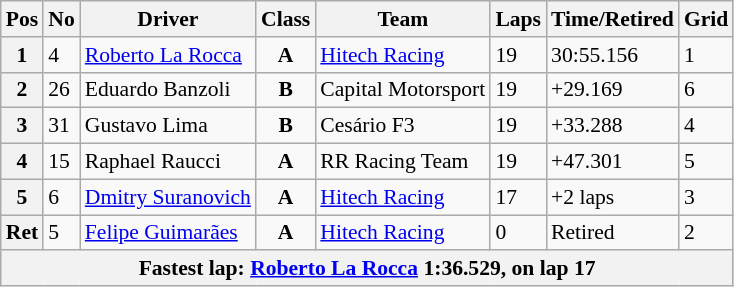<table class="wikitable" style="font-size:90%">
<tr>
<th>Pos</th>
<th>No</th>
<th>Driver</th>
<th>Class</th>
<th>Team</th>
<th>Laps</th>
<th>Time/Retired</th>
<th>Grid</th>
</tr>
<tr>
<th>1</th>
<td>4</td>
<td> <a href='#'>Roberto La Rocca</a></td>
<td align="center"><strong><span>A</span></strong></td>
<td><a href='#'>Hitech Racing</a></td>
<td>19</td>
<td>30:55.156</td>
<td>1</td>
</tr>
<tr>
<th>2</th>
<td>26</td>
<td> Eduardo Banzoli</td>
<td align=center><strong><span>B</span></strong></td>
<td>Capital Motorsport</td>
<td>19</td>
<td>+29.169</td>
<td>6</td>
</tr>
<tr>
<th>3</th>
<td>31</td>
<td> Gustavo Lima</td>
<td align=center><strong><span>B</span></strong></td>
<td>Cesário F3</td>
<td>19</td>
<td>+33.288</td>
<td>4</td>
</tr>
<tr>
<th>4</th>
<td>15</td>
<td> Raphael Raucci</td>
<td align="center"><strong><span>A</span></strong></td>
<td>RR Racing Team</td>
<td>19</td>
<td>+47.301</td>
<td>5</td>
</tr>
<tr>
<th>5</th>
<td>6</td>
<td> <a href='#'>Dmitry Suranovich</a></td>
<td align="center"><strong><span>A</span></strong></td>
<td><a href='#'>Hitech Racing</a></td>
<td>17</td>
<td>+2 laps</td>
<td>3</td>
</tr>
<tr>
<th>Ret</th>
<td>5</td>
<td> <a href='#'>Felipe Guimarães</a></td>
<td align="center"><strong><span>A</span></strong></td>
<td><a href='#'>Hitech Racing</a></td>
<td>0</td>
<td>Retired</td>
<td>2</td>
</tr>
<tr>
<th colspan=8 align=center>Fastest lap: <a href='#'>Roberto La Rocca</a> 1:36.529,  on lap 17</th>
</tr>
</table>
